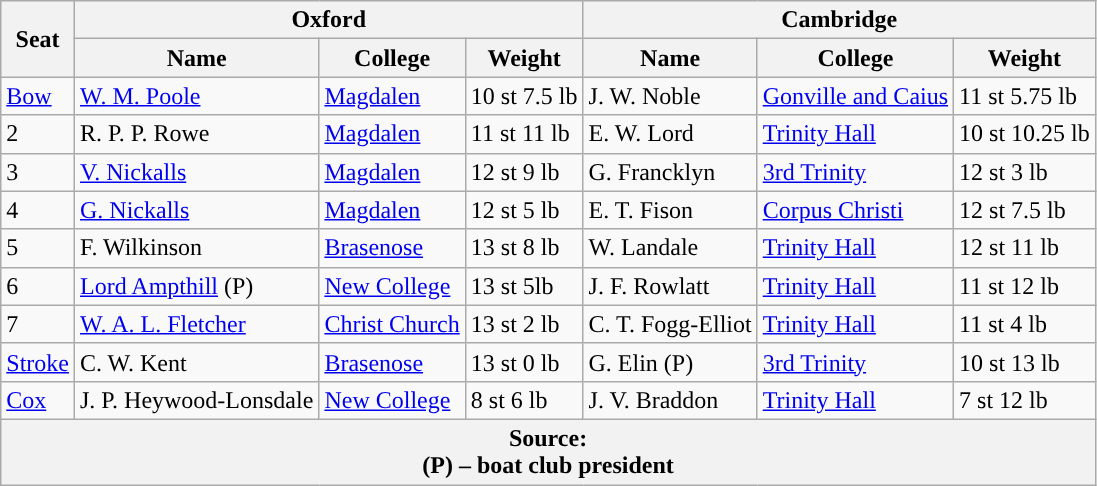<table class="wikitable">
<tr>
<th rowspan="2" scope="col">Seat</th>
<th colspan="3" scope="col">Oxford <br> </th>
<th colspan="3" scope="col">Cambridge <br> </th>
</tr>
<tr>
<th>Name</th>
<th>College</th>
<th>Weight</th>
<th>Name</th>
<th>College</th>
<th>Weight</th>
</tr>
<tr>
<td><a href='#'>Bow</a></td>
<td><a href='#'>W. M. Poole</a></td>
<td><a href='#'>Magdalen</a></td>
<td>10 st 7.5 lb</td>
<td>J. W. Noble</td>
<td><a href='#'>Gonville and Caius</a></td>
<td>11 st 5.75 lb</td>
</tr>
<tr>
<td>2</td>
<td>R. P. P. Rowe</td>
<td><a href='#'>Magdalen</a></td>
<td>11 st 11 lb</td>
<td>E. W. Lord</td>
<td><a href='#'>Trinity Hall</a></td>
<td>10 st 10.25 lb</td>
</tr>
<tr>
<td>3</td>
<td><a href='#'>V. Nickalls</a></td>
<td><a href='#'>Magdalen</a></td>
<td>12 st 9 lb</td>
<td>G. Francklyn</td>
<td><a href='#'>3rd Trinity</a></td>
<td>12 st 3 lb</td>
</tr>
<tr>
<td>4</td>
<td><a href='#'>G. Nickalls</a></td>
<td><a href='#'>Magdalen</a></td>
<td>12 st 5 lb</td>
<td>E. T. Fison</td>
<td><a href='#'>Corpus Christi</a></td>
<td>12 st 7.5 lb</td>
</tr>
<tr>
<td>5</td>
<td>F. Wilkinson</td>
<td><a href='#'>Brasenose</a></td>
<td>13 st 8 lb</td>
<td>W. Landale</td>
<td><a href='#'>Trinity Hall</a></td>
<td>12 st 11 lb</td>
</tr>
<tr>
<td>6</td>
<td><a href='#'>Lord Ampthill</a> (P)</td>
<td><a href='#'>New College</a></td>
<td>13 st 5lb</td>
<td>J. F. Rowlatt</td>
<td><a href='#'>Trinity Hall</a></td>
<td>11 st 12 lb</td>
</tr>
<tr>
<td>7</td>
<td><a href='#'>W. A. L. Fletcher</a></td>
<td><a href='#'>Christ Church</a></td>
<td>13 st 2 lb</td>
<td>C. T. Fogg-Elliot</td>
<td><a href='#'>Trinity Hall</a></td>
<td>11 st 4 lb</td>
</tr>
<tr>
<td><a href='#'>Stroke</a></td>
<td>C. W. Kent</td>
<td><a href='#'>Brasenose</a></td>
<td>13 st 0 lb</td>
<td>G. Elin (P)</td>
<td><a href='#'>3rd Trinity</a></td>
<td>10 st 13 lb</td>
</tr>
<tr>
<td><a href='#'>Cox</a></td>
<td>J. P. Heywood-Lonsdale</td>
<td><a href='#'>New College</a></td>
<td>8 st 6 lb</td>
<td>J. V. Braddon</td>
<td><a href='#'>Trinity Hall</a></td>
<td>7 st 12 lb</td>
</tr>
<tr>
<th colspan="7">Source:<br>(P) – boat club president</th>
</tr>
</table>
